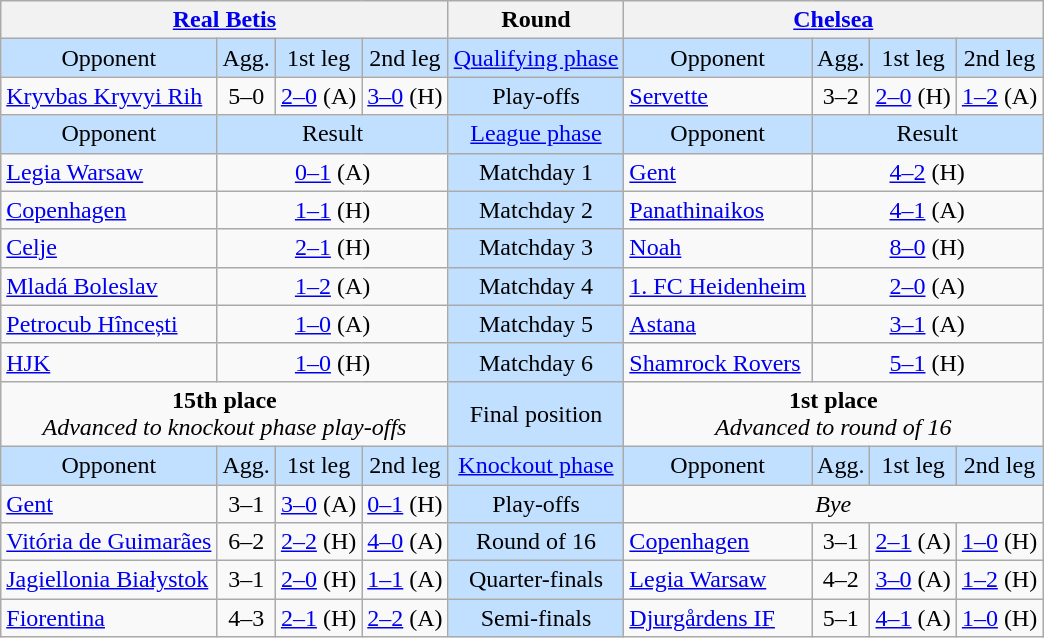<table class="wikitable" style="text-align:center; white-space:nowrap;">
<tr>
<th colspan="4"> <a href='#'>Real Betis</a></th>
<th>Round</th>
<th colspan="4"> <a href='#'>Chelsea</a></th>
</tr>
<tr style="background:#C1E0FF">
<td>Opponent</td>
<td>Agg.</td>
<td>1st leg</td>
<td>2nd leg</td>
<td style="background:#C1E0FF"><a href='#'>Qualifying phase</a></td>
<td>Opponent</td>
<td>Agg.</td>
<td>1st leg</td>
<td>2nd leg</td>
</tr>
<tr>
<td style="text-align:left"> <a href='#'>Kryvbas Kryvyi Rih</a></td>
<td>5–0</td>
<td><a href='#'>2–0</a> (A)</td>
<td><a href='#'>3–0</a> (H)</td>
<td style="background:#C1E0FF">Play-offs</td>
<td style="text-align:left"> <a href='#'>Servette</a></td>
<td>3–2</td>
<td><a href='#'>2–0</a> (H)</td>
<td><a href='#'>1–2</a> (A)</td>
</tr>
<tr style="background:#C1E0FF">
<td>Opponent</td>
<td colspan="3">Result</td>
<td><a href='#'>League phase</a></td>
<td>Opponent</td>
<td colspan="3">Result</td>
</tr>
<tr>
<td style="text-align:left"> <a href='#'>Legia Warsaw</a></td>
<td colspan="3"><a href='#'>0–1</a> (A)</td>
<td style="background:#C1E0FF">Matchday 1</td>
<td style="text-align:left"> <a href='#'>Gent</a></td>
<td colspan="3"><a href='#'>4–2</a> (H)</td>
</tr>
<tr>
<td style="text-align:left"> <a href='#'>Copenhagen</a></td>
<td colspan="3"><a href='#'>1–1</a> (H)</td>
<td style="background:#C1E0FF">Matchday 2</td>
<td style="text-align:left"> <a href='#'>Panathinaikos</a></td>
<td colspan="3"><a href='#'>4–1</a> (A)</td>
</tr>
<tr>
<td style="text-align:left"> <a href='#'>Celje</a></td>
<td colspan="3"><a href='#'>2–1</a> (H)</td>
<td style="background:#C1E0FF">Matchday 3</td>
<td style="text-align:left"> <a href='#'>Noah</a></td>
<td colspan="3"><a href='#'>8–0</a> (H)</td>
</tr>
<tr>
<td style="text-align:left"> <a href='#'>Mladá Boleslav</a></td>
<td colspan="3"><a href='#'>1–2</a> (A)</td>
<td style="background:#C1E0FF">Matchday 4</td>
<td style="text-align:left"> <a href='#'>1. FC Heidenheim</a></td>
<td colspan="3"><a href='#'>2–0</a> (A)</td>
</tr>
<tr>
<td style="text-align:left"> <a href='#'>Petrocub Hîncești</a></td>
<td colspan="3"><a href='#'>1–0</a> (A)</td>
<td style="background:#C1E0FF">Matchday 5</td>
<td style="text-align:left"> <a href='#'>Astana</a></td>
<td colspan="3"><a href='#'>3–1</a> (A)</td>
</tr>
<tr>
<td style="text-align:left"> <a href='#'>HJK</a></td>
<td colspan="3"><a href='#'>1–0</a> (H)</td>
<td style="background:#C1E0FF">Matchday 6</td>
<td style="text-align:left"> <a href='#'>Shamrock Rovers</a></td>
<td colspan="3"><a href='#'>5–1</a> (H)</td>
</tr>
<tr>
<td colspan="4" style="vertical-align:top"><strong>15th place</strong><br><em>Advanced to knockout phase play-offs</em></td>
<td style="background:#C1E0FF">Final position</td>
<td colspan="4" style="vertical-align:top"><strong>1st place</strong><br><em>Advanced to round of 16</em></td>
</tr>
<tr style="background:#C1E0FF">
<td>Opponent</td>
<td>Agg.</td>
<td>1st leg</td>
<td>2nd leg</td>
<td><a href='#'>Knockout phase</a></td>
<td>Opponent</td>
<td>Agg.</td>
<td>1st leg</td>
<td>2nd leg</td>
</tr>
<tr>
<td style="text-align:left"> <a href='#'>Gent</a></td>
<td>3–1</td>
<td><a href='#'>3–0</a> (A)</td>
<td><a href='#'>0–1</a> (H)</td>
<td style="background:#C1E0FF">Play-offs</td>
<td colspan="4"><em>Bye</em></td>
</tr>
<tr>
<td style="text-align:left"> <a href='#'>Vitória de Guimarães</a></td>
<td>6–2</td>
<td><a href='#'>2–2</a> (H)</td>
<td><a href='#'>4–0</a> (A)</td>
<td style="background:#C1E0FF">Round of 16</td>
<td style="text-align:left"> <a href='#'>Copenhagen</a></td>
<td>3–1</td>
<td><a href='#'>2–1</a> (A)</td>
<td><a href='#'>1–0</a> (H)</td>
</tr>
<tr>
<td style="text-align:left"> <a href='#'>Jagiellonia Białystok</a></td>
<td>3–1</td>
<td><a href='#'>2–0</a> (H)</td>
<td><a href='#'>1–1</a> (A)</td>
<td style="background:#C1E0FF">Quarter-finals</td>
<td style="text-align:left"> <a href='#'>Legia Warsaw</a></td>
<td>4–2</td>
<td><a href='#'>3–0</a> (A)</td>
<td><a href='#'>1–2</a> (H)</td>
</tr>
<tr>
<td style="text-align:left"> <a href='#'>Fiorentina</a></td>
<td>4–3</td>
<td><a href='#'>2–1</a> (H)</td>
<td><a href='#'>2–2</a>  (A)</td>
<td style="background:#C1E0FF">Semi-finals</td>
<td style="text-align:left"> <a href='#'>Djurgårdens IF</a></td>
<td>5–1</td>
<td><a href='#'>4–1</a> (A)</td>
<td><a href='#'>1–0</a> (H)</td>
</tr>
</table>
